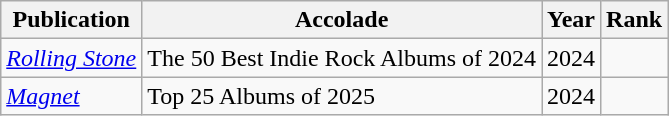<table class="sortable wikitable">
<tr>
<th>Publication</th>
<th>Accolade</th>
<th>Year</th>
<th>Rank</th>
</tr>
<tr>
<td><em><a href='#'>Rolling Stone</a></em></td>
<td>The 50 Best Indie Rock Albums of 2024</td>
<td>2024</td>
<td></td>
</tr>
<tr>
<td><em><a href='#'>Magnet</a></em></td>
<td>Top 25 Albums of 2025</td>
<td>2024</td>
<td></td>
</tr>
</table>
